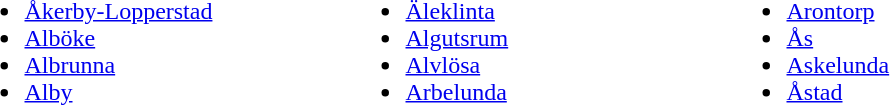<table class="" style="margin-bottom: 10px;">
<tr>
<td valign="top" width="250"><br><ul><li><a href='#'>Åkerby-Lopperstad</a></li><li><a href='#'>Alböke</a></li><li><a href='#'>Albrunna</a></li><li><a href='#'>Alby</a></li></ul></td>
<td valign="top" width="250"><br><ul><li><a href='#'>Äleklinta</a></li><li><a href='#'>Algutsrum</a></li><li><a href='#'>Alvlösa</a></li><li><a href='#'>Arbelunda</a></li></ul></td>
<td valign="top" width="250"><br><ul><li><a href='#'>Arontorp</a></li><li><a href='#'>Ås</a></li><li><a href='#'>Askelunda</a></li><li><a href='#'>Åstad</a></li></ul></td>
</tr>
</table>
